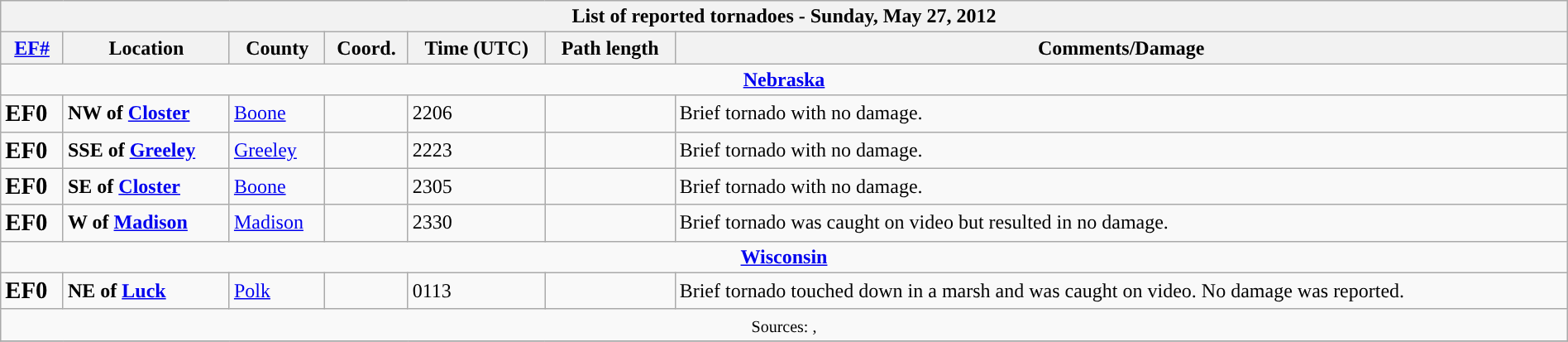<table class="wikitable collapsible" width="100%">
<tr>
<th colspan="7">List of reported tornadoes - Sunday, May 27, 2012</th>
</tr>
<tr>
<th><a href='#'>EF#</a></th>
<th>Location</th>
<th>County</th>
<th>Coord.</th>
<th>Time (UTC)</th>
<th>Path length</th>
<th>Comments/Damage</th>
</tr>
<tr>
<td colspan="7" align=center><strong><a href='#'>Nebraska</a></strong></td>
</tr>
<tr>
<td><big><strong>EF0</strong></big></td>
<td><strong>NW of <a href='#'>Closter</a></strong></td>
<td><a href='#'>Boone</a></td>
<td></td>
<td>2206</td>
<td></td>
<td>Brief tornado with no damage.</td>
</tr>
<tr>
<td><big><strong>EF0</strong></big></td>
<td><strong>SSE of <a href='#'>Greeley</a></strong></td>
<td><a href='#'>Greeley</a></td>
<td></td>
<td>2223</td>
<td></td>
<td>Brief tornado with no damage.</td>
</tr>
<tr>
<td><big><strong>EF0</strong></big></td>
<td><strong>SE of <a href='#'>Closter</a></strong></td>
<td><a href='#'>Boone</a></td>
<td></td>
<td>2305</td>
<td></td>
<td>Brief tornado with no damage.</td>
</tr>
<tr>
<td><big><strong>EF0</strong></big></td>
<td><strong>W of <a href='#'>Madison</a></strong></td>
<td><a href='#'>Madison</a></td>
<td></td>
<td>2330</td>
<td></td>
<td>Brief tornado was caught on video but resulted in no damage.</td>
</tr>
<tr>
<td colspan="7" align=center><strong><a href='#'>Wisconsin</a></strong></td>
</tr>
<tr>
<td><big><strong>EF0</strong></big></td>
<td><strong>NE of <a href='#'>Luck</a></strong></td>
<td><a href='#'>Polk</a></td>
<td></td>
<td>0113</td>
<td></td>
<td>Brief tornado touched down in a marsh and was caught on video. No damage was reported.</td>
</tr>
<tr>
<td colspan="7" align=center><small>Sources: , </small></td>
</tr>
<tr>
</tr>
</table>
